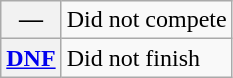<table class="wikitable">
<tr>
<th scope="row">—</th>
<td>Did not compete</td>
</tr>
<tr>
<th scope="row"><a href='#'>DNF</a></th>
<td>Did not finish</td>
</tr>
</table>
